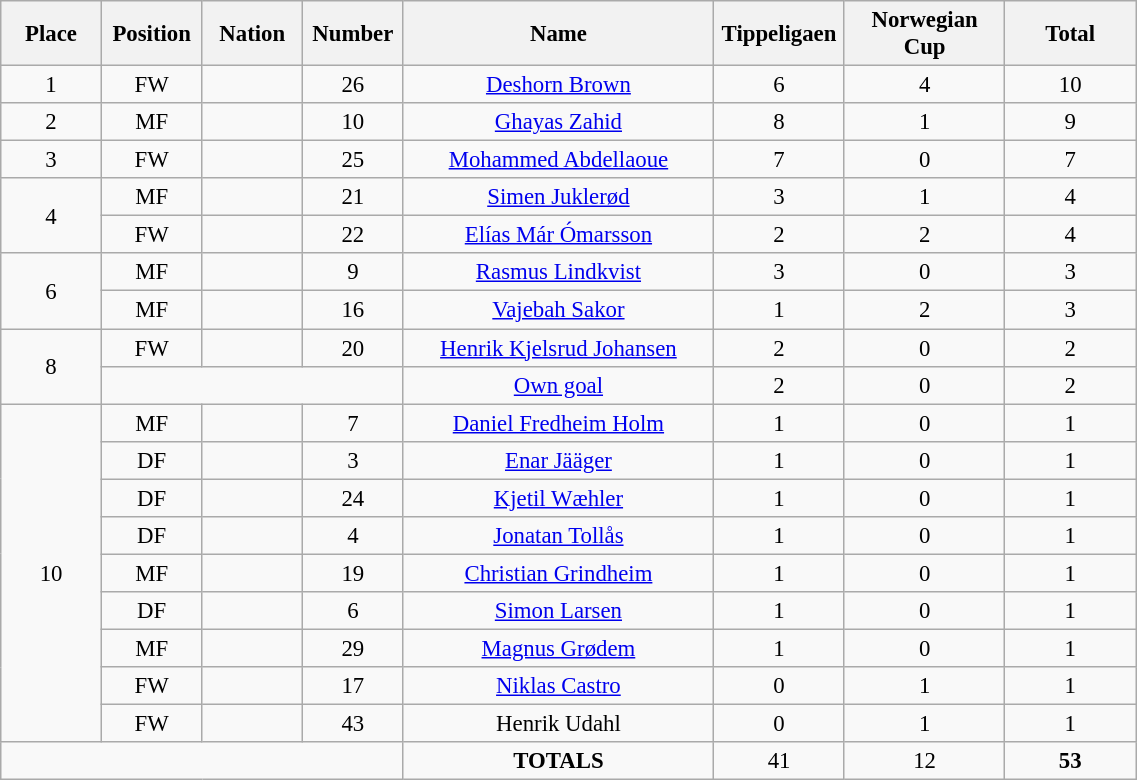<table class="wikitable" style="font-size: 95%; text-align: center;">
<tr>
<th width=60>Place</th>
<th width=60>Position</th>
<th width=60>Nation</th>
<th width=60>Number</th>
<th width=200>Name</th>
<th width=80>Tippeligaen</th>
<th width=100>Norwegian Cup</th>
<th width=80><strong>Total</strong></th>
</tr>
<tr>
<td>1</td>
<td>FW</td>
<td></td>
<td>26</td>
<td><a href='#'>Deshorn Brown</a></td>
<td>6</td>
<td>4</td>
<td>10</td>
</tr>
<tr>
<td>2</td>
<td>MF</td>
<td></td>
<td>10</td>
<td><a href='#'>Ghayas Zahid</a></td>
<td>8</td>
<td>1</td>
<td>9</td>
</tr>
<tr>
<td>3</td>
<td>FW</td>
<td></td>
<td>25</td>
<td><a href='#'>Mohammed Abdellaoue</a></td>
<td>7</td>
<td>0</td>
<td>7</td>
</tr>
<tr>
<td rowspan="2">4</td>
<td>MF</td>
<td></td>
<td>21</td>
<td><a href='#'>Simen Juklerød</a></td>
<td>3</td>
<td>1</td>
<td>4</td>
</tr>
<tr>
<td>FW</td>
<td></td>
<td>22</td>
<td><a href='#'>Elías Már Ómarsson</a></td>
<td>2</td>
<td>2</td>
<td>4</td>
</tr>
<tr>
<td rowspan="2">6</td>
<td>MF</td>
<td></td>
<td>9</td>
<td><a href='#'>Rasmus Lindkvist</a></td>
<td>3</td>
<td>0</td>
<td>3</td>
</tr>
<tr>
<td>MF</td>
<td></td>
<td>16</td>
<td><a href='#'>Vajebah Sakor</a></td>
<td>1</td>
<td>2</td>
<td>3</td>
</tr>
<tr>
<td rowspan="2">8</td>
<td>FW</td>
<td></td>
<td>20</td>
<td><a href='#'>Henrik Kjelsrud Johansen</a></td>
<td>2</td>
<td>0</td>
<td>2</td>
</tr>
<tr>
<td colspan="3"></td>
<td><a href='#'>Own goal</a></td>
<td>2</td>
<td>0</td>
<td>2</td>
</tr>
<tr>
<td rowspan="9">10</td>
<td>MF</td>
<td></td>
<td>7</td>
<td><a href='#'>Daniel Fredheim Holm</a></td>
<td>1</td>
<td>0</td>
<td>1</td>
</tr>
<tr>
<td>DF</td>
<td></td>
<td>3</td>
<td><a href='#'>Enar Jääger</a></td>
<td>1</td>
<td>0</td>
<td>1</td>
</tr>
<tr>
<td>DF</td>
<td></td>
<td>24</td>
<td><a href='#'>Kjetil Wæhler</a></td>
<td>1</td>
<td>0</td>
<td>1</td>
</tr>
<tr>
<td>DF</td>
<td></td>
<td>4</td>
<td><a href='#'>Jonatan Tollås</a></td>
<td>1</td>
<td>0</td>
<td>1</td>
</tr>
<tr>
<td>MF</td>
<td></td>
<td>19</td>
<td><a href='#'>Christian Grindheim</a></td>
<td>1</td>
<td>0</td>
<td>1</td>
</tr>
<tr>
<td>DF</td>
<td></td>
<td>6</td>
<td><a href='#'>Simon Larsen</a></td>
<td>1</td>
<td>0</td>
<td>1</td>
</tr>
<tr>
<td>MF</td>
<td></td>
<td>29</td>
<td><a href='#'>Magnus Grødem</a></td>
<td>1</td>
<td>0</td>
<td>1</td>
</tr>
<tr>
<td>FW</td>
<td></td>
<td>17</td>
<td><a href='#'>Niklas Castro</a></td>
<td>0</td>
<td>1</td>
<td>1</td>
</tr>
<tr>
<td>FW</td>
<td></td>
<td>43</td>
<td>Henrik Udahl</td>
<td>0</td>
<td>1</td>
<td>1</td>
</tr>
<tr>
<td colspan="4"></td>
<td><strong>TOTALS</strong></td>
<td>41</td>
<td>12</td>
<td><strong>53</strong></td>
</tr>
</table>
